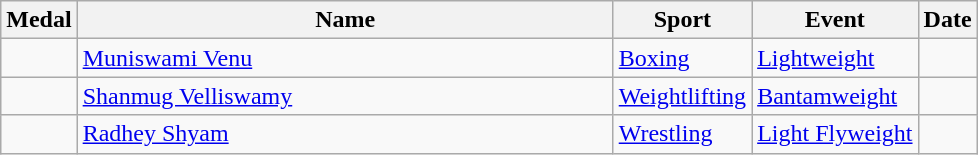<table class="wikitable sortable">
<tr>
<th>Medal</th>
<th width=350px>Name</th>
<th>Sport</th>
<th>Event</th>
<th>Date</th>
</tr>
<tr>
<td></td>
<td><a href='#'>Muniswami Venu</a></td>
<td><a href='#'>Boxing</a></td>
<td><a href='#'>Lightweight</a></td>
<td></td>
</tr>
<tr>
<td></td>
<td><a href='#'>Shanmug Velliswamy</a></td>
<td><a href='#'>Weightlifting</a></td>
<td><a href='#'>Bantamweight</a></td>
<td></td>
</tr>
<tr>
<td></td>
<td><a href='#'>Radhey Shyam</a></td>
<td><a href='#'>Wrestling</a></td>
<td><a href='#'>Light Flyweight</a></td>
<td></td>
</tr>
</table>
